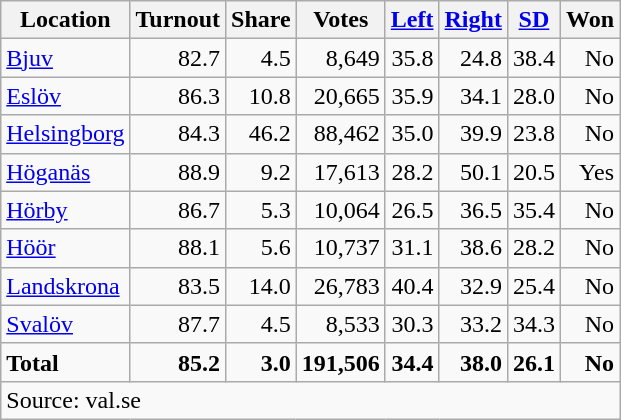<table class="wikitable sortable" style=text-align:right>
<tr>
<th>Location</th>
<th>Turnout</th>
<th>Share</th>
<th>Votes</th>
<th><a href='#'>Left</a></th>
<th><a href='#'>Right</a></th>
<th><a href='#'>SD</a></th>
<th>Won</th>
</tr>
<tr>
<td align=left><a href='#'>Bjuv</a></td>
<td>82.7</td>
<td>4.5</td>
<td>8,649</td>
<td>35.8</td>
<td>24.8</td>
<td>38.4</td>
<td>No</td>
</tr>
<tr>
<td align=left><a href='#'>Eslöv</a></td>
<td>86.3</td>
<td>10.8</td>
<td>20,665</td>
<td>35.9</td>
<td>34.1</td>
<td>28.0</td>
<td>No</td>
</tr>
<tr>
<td align=left><a href='#'>Helsingborg</a></td>
<td>84.3</td>
<td>46.2</td>
<td>88,462</td>
<td>35.0</td>
<td>39.9</td>
<td>23.8</td>
<td>No</td>
</tr>
<tr>
<td align=left><a href='#'>Höganäs</a></td>
<td>88.9</td>
<td>9.2</td>
<td>17,613</td>
<td>28.2</td>
<td>50.1</td>
<td>20.5</td>
<td>Yes</td>
</tr>
<tr>
<td align=left><a href='#'>Hörby</a></td>
<td>86.7</td>
<td>5.3</td>
<td>10,064</td>
<td>26.5</td>
<td>36.5</td>
<td>35.4</td>
<td>No</td>
</tr>
<tr>
<td align=left><a href='#'>Höör</a></td>
<td>88.1</td>
<td>5.6</td>
<td>10,737</td>
<td>31.1</td>
<td>38.6</td>
<td>28.2</td>
<td>No</td>
</tr>
<tr>
<td align=left><a href='#'>Landskrona</a></td>
<td>83.5</td>
<td>14.0</td>
<td>26,783</td>
<td>40.4</td>
<td>32.9</td>
<td>25.4</td>
<td>No</td>
</tr>
<tr>
<td align=left><a href='#'>Svalöv</a></td>
<td>87.7</td>
<td>4.5</td>
<td>8,533</td>
<td>30.3</td>
<td>33.2</td>
<td>34.3</td>
<td>No</td>
</tr>
<tr>
<td align=left><strong>Total</strong></td>
<td><strong>85.2</strong></td>
<td><strong>3.0</strong></td>
<td><strong>191,506</strong></td>
<td><strong>34.4</strong></td>
<td><strong>38.0</strong></td>
<td><strong>26.1</strong></td>
<td><strong>No</strong></td>
</tr>
<tr>
<td align=left colspan=8>Source: val.se</td>
</tr>
</table>
